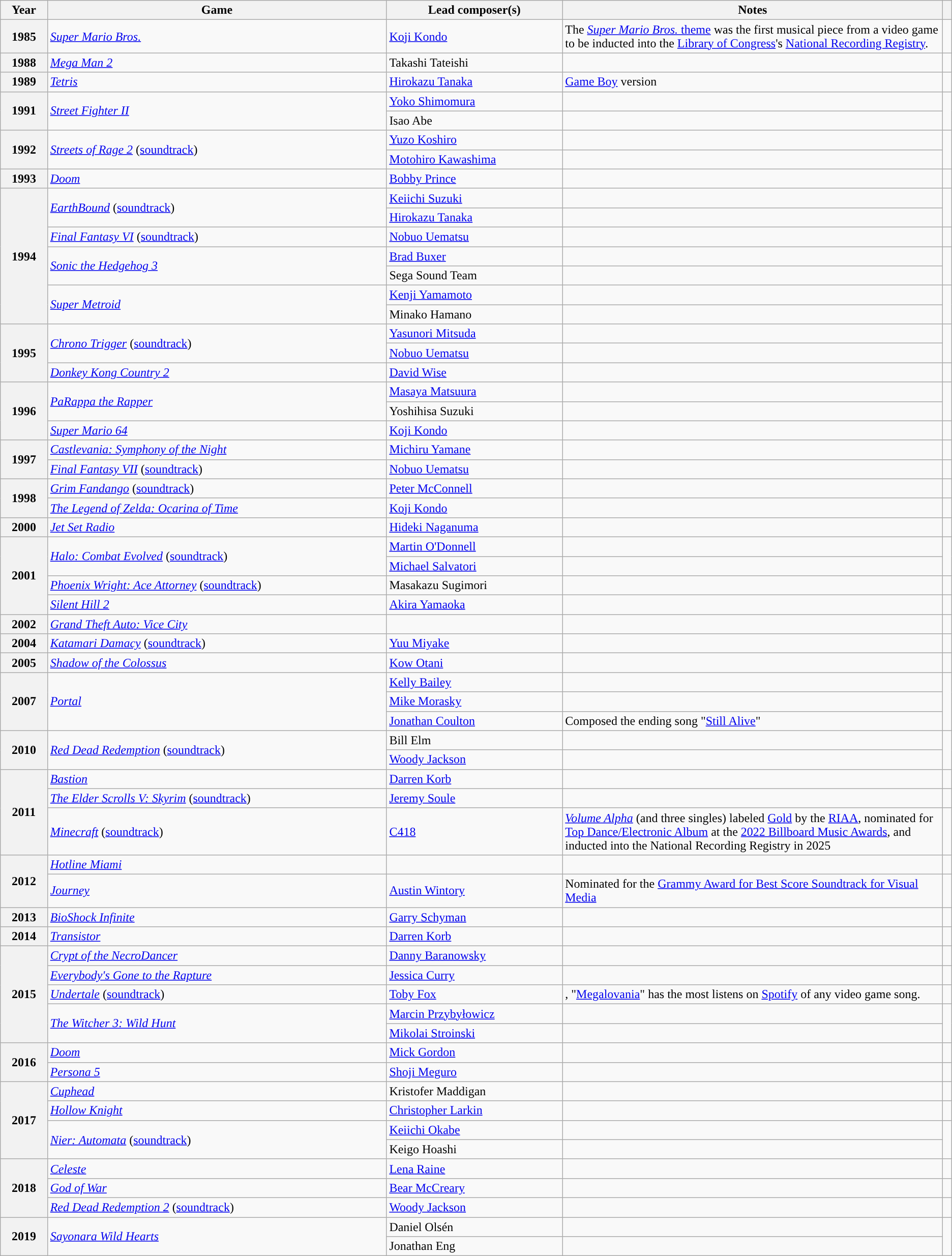<table class="wikitable sortable sticky-header" width="auto">
<tr>
<th scope="col">Year</th>
<th scope="col">Game</th>
<th scope="col">Lead composer(s)</th>
<th scope="col" width=40%>Notes</th>
<th scope="col" class="unsortable"></th>
</tr>
<tr id=1985>
<th>1985</th>
<td><em><a href='#'>Super Mario Bros.</a></em></td>
<td data-sort-value="Kondo, Koji"><a href='#'>Koji Kondo</a></td>
<td>The <a href='#'><em>Super Mario Bros.</em> theme</a> was the first musical piece from a video game to be inducted into the <a href='#'>Library of Congress</a>'s <a href='#'>National Recording Registry</a>.</td>
<td align="center"></td>
</tr>
<tr id=1988>
<th>1988</th>
<td><em><a href='#'>Mega Man 2</a></em></td>
<td data-sort-value="Tateishi, Takashi">Takashi Tateishi</td>
<td></td>
<td align="center"></td>
</tr>
<tr id=1989>
<th>1989</th>
<td><em><a href='#'>Tetris</a></em></td>
<td data-sort-value="Tanaka, Hirokazu"><a href='#'>Hirokazu Tanaka</a></td>
<td><a href='#'>Game Boy</a> version</td>
<td align="center"></td>
</tr>
<tr id=1991>
<th rowspan="2">1991</th>
<td rowspan="2"><em><a href='#'>Street Fighter II</a></em></td>
<td data-sort-value="Shimomura, Yoko"><a href='#'>Yoko Shimomura</a></td>
<td></td>
<td align="center" rowspan="2"></td>
</tr>
<tr>
<td data-sort-value="Abe, Isao">Isao Abe</td>
<td></td>
</tr>
<tr id=1992>
<th rowspan="2">1992</th>
<td rowspan="2"><em><a href='#'>Streets of Rage 2</a></em> (<a href='#'>soundtrack</a>)</td>
<td data-sort-value="Koshiro, Yuzo"><a href='#'>Yuzo Koshiro</a></td>
<td></td>
<td align="center" rowspan="2"></td>
</tr>
<tr>
<td data-sort-value="Kawashima, Motohiro"><a href='#'>Motohiro Kawashima</a></td>
<td></td>
</tr>
<tr id=1993>
<th>1993</th>
<td><em><a href='#'>Doom</a></em></td>
<td><a href='#'>Bobby Prince</a></td>
<td></td>
<td align="center"></td>
</tr>
<tr id=1994>
<th rowspan="7">1994</th>
<td rowspan="2"><em><a href='#'>EarthBound</a></em> (<a href='#'>soundtrack</a>)</td>
<td data-sort-value="Suzuki, Keiichi"><a href='#'>Keiichi Suzuki</a></td>
<td></td>
<td align="center" rowspan="2"></td>
</tr>
<tr>
<td data-sort-value="Tanaka, Hirokazu"><a href='#'>Hirokazu Tanaka</a></td>
<td></td>
</tr>
<tr>
<td><em><a href='#'>Final Fantasy VI</a></em> (<a href='#'>soundtrack</a>)</td>
<td data-sort-value="Uematsu, Nobuo"><a href='#'>Nobuo Uematsu</a></td>
<td></td>
<td align="center"></td>
</tr>
<tr>
<td rowspan="2"><em><a href='#'>Sonic the Hedgehog 3</a></em></td>
<td data-sort-value="Buxer, Brad"><a href='#'>Brad Buxer</a></td>
<td></td>
<td align="center" rowspan="2"></td>
</tr>
<tr>
<td>Sega Sound Team</td>
<td></td>
</tr>
<tr>
<td rowspan="2"><em><a href='#'>Super Metroid</a></em></td>
<td data-sort-value="Yamamoto, Kenji"><a href='#'>Kenji Yamamoto</a></td>
<td></td>
<td align="center" rowspan="2"></td>
</tr>
<tr>
<td data-sort-value="Hamano, Minako">Minako Hamano</td>
<td></td>
</tr>
<tr id=1995>
<th rowspan="3">1995</th>
<td rowspan="2"><em><a href='#'>Chrono Trigger</a></em> (<a href='#'>soundtrack</a>)</td>
<td data-sort-value="Mitsuda, Yasunori"><a href='#'>Yasunori Mitsuda</a></td>
<td></td>
<td align="center" rowspan="2"></td>
</tr>
<tr>
<td data-sort-value="Uematsu, Nobuo"><a href='#'>Nobuo Uematsu</a></td>
<td></td>
</tr>
<tr>
<td><em><a href='#'>Donkey Kong Country 2</a></em></td>
<td data-sort-value="Wise, David"><a href='#'>David Wise</a></td>
<td></td>
<td align="center"></td>
</tr>
<tr id=1996>
<th rowspan="3">1996</th>
<td rowspan="2"><em><a href='#'>PaRappa the Rapper</a></em></td>
<td data-sort-value="Matsuura, Masaya"><a href='#'>Masaya Matsuura</a></td>
<td></td>
<td align="center" rowspan="2"></td>
</tr>
<tr>
<td data-sort-value="Suzuki, Yoshihisa">Yoshihisa Suzuki</td>
<td></td>
</tr>
<tr>
<td><em><a href='#'>Super Mario 64</a></em></td>
<td data-sort-value="Kondo, Koji"><a href='#'>Koji Kondo</a></td>
<td></td>
<td align="center"></td>
</tr>
<tr id=1997>
<th rowspan="2">1997</th>
<td><em><a href='#'>Castlevania: Symphony of the Night</a></em></td>
<td data-sort-value="Yamane, Michiru"><a href='#'>Michiru Yamane</a></td>
<td></td>
<td align="center"></td>
</tr>
<tr>
<td><em><a href='#'>Final Fantasy VII</a></em> (<a href='#'>soundtrack</a>)</td>
<td data-sort-value="Uematsu, Nobuo"><a href='#'>Nobuo Uematsu</a></td>
<td></td>
<td align="center"></td>
</tr>
<tr id=1998>
<th rowspan="2">1998</th>
<td><em><a href='#'>Grim Fandango</a></em> (<a href='#'>soundtrack</a>)</td>
<td data-sort-value="McConnell, Peter"><a href='#'>Peter McConnell</a></td>
<td></td>
<td align="center"></td>
</tr>
<tr>
<td data-sort-value="Legend of Zelda: Ocarina of Time"><em><a href='#'>The Legend of Zelda: Ocarina of Time</a></em></td>
<td data-sort-value="Kondo, Koji"><a href='#'>Koji Kondo</a></td>
<td></td>
<td align="center"></td>
</tr>
<tr id=2000>
<th>2000</th>
<td><em><a href='#'>Jet Set Radio</a></em></td>
<td data-sort-value="Naganuma, Hideki"><a href='#'>Hideki Naganuma</a></td>
<td></td>
<td align="center"></td>
</tr>
<tr id=2001>
<th rowspan="4">2001</th>
<td rowspan="2"><em><a href='#'>Halo: Combat Evolved</a></em> (<a href='#'>soundtrack</a>)</td>
<td data-sort-value="O'Donnell, Martin"><a href='#'>Martin O'Donnell</a></td>
<td></td>
<td align="center" rowspan="2"></td>
</tr>
<tr>
<td data-sort-value="Salvatori, Michael"><a href='#'>Michael Salvatori</a></td>
<td></td>
</tr>
<tr>
<td><em><a href='#'>Phoenix Wright: Ace Attorney</a></em> (<a href='#'>soundtrack</a>)</td>
<td data-sort-value="Sugimori, Masakazu">Masakazu Sugimori</td>
<td></td>
<td align="center"></td>
</tr>
<tr>
<td><em><a href='#'>Silent Hill 2</a></em></td>
<td data-sort-value="Yamaoka, Akira"><a href='#'>Akira Yamaoka</a></td>
<td></td>
<td align="center"></td>
</tr>
<tr id=2002>
<th>2002</th>
<td><em><a href='#'>Grand Theft Auto: Vice City</a></em></td>
<td></td>
<td></td>
<td align="center"></td>
</tr>
<tr id=2004>
<th>2004</th>
<td><em><a href='#'>Katamari Damacy</a></em> (<a href='#'>soundtrack</a>)</td>
<td data-sort-value="Miyake, Yuu"><a href='#'>Yuu Miyake</a></td>
<td></td>
<td align="center"></td>
</tr>
<tr id=2005>
<th>2005</th>
<td><em><a href='#'>Shadow of the Colossus</a></em></td>
<td data-sort-value="Otani, Kow"><a href='#'>Kow Otani</a></td>
<td></td>
<td align="center"></td>
</tr>
<tr id=2007>
<th rowspan="3">2007</th>
<td rowspan="3"><em><a href='#'>Portal</a></em></td>
<td data-sort-value="Bailey, Kerry"><a href='#'>Kelly Bailey</a></td>
<td></td>
<td align="center" rowspan="3"></td>
</tr>
<tr>
<td data-sort-value="Morasky, Mike"><a href='#'>Mike Morasky</a></td>
<td></td>
</tr>
<tr>
<td data-sort-value="Coulton, Jonathan"><a href='#'>Jonathan Coulton</a></td>
<td>Composed the ending song "<a href='#'>Still Alive</a>"</td>
</tr>
<tr id=2010>
<th rowspan="2">2010</th>
<td rowspan="2"><em><a href='#'>Red Dead Redemption</a></em> (<a href='#'>soundtrack</a>)</td>
<td data-sort-value="Elm, Bill">Bill Elm</td>
<td></td>
<td align="center" rowspan="2"></td>
</tr>
<tr>
<td data-sort-value="Jackson, Woody"><a href='#'>Woody Jackson</a></td>
<td></td>
</tr>
<tr id=2011>
<th rowspan="3">2011</th>
<td><em><a href='#'>Bastion</a></em></td>
<td data-sort-value="Korb, Darren"><a href='#'>Darren Korb</a></td>
<td></td>
<td align="center"></td>
</tr>
<tr>
<td data-sort-value="Elder Scrolls 5"><em><a href='#'>The Elder Scrolls V: Skyrim</a></em> (<a href='#'>soundtrack</a>)</td>
<td><a href='#'>Jeremy Soule</a></td>
<td></td>
<td align="center"></td>
</tr>
<tr>
<td><em><a href='#'>Minecraft</a></em> (<a href='#'>soundtrack</a>)</td>
<td><a href='#'>C418</a></td>
<td><em><a href='#'>Volume Alpha</a></em> (and three singles) labeled <a href='#'>Gold</a> by the <a href='#'>RIAA</a>, nominated for <a href='#'>Top Dance/Electronic Album</a> at the <a href='#'>2022 Billboard Music Awards</a>, and inducted into the National Recording Registry in 2025</td>
<td align="center"></td>
</tr>
<tr id=2012>
<th rowspan="2">2012</th>
<td><em><a href='#'>Hotline Miami</a></em></td>
<td></td>
<td></td>
<td align="center"></td>
</tr>
<tr>
<td><em><a href='#'>Journey</a></em></td>
<td data-sort-value="Wintory, Austin"><a href='#'>Austin Wintory</a></td>
<td>Nominated for the <a href='#'>Grammy Award for Best Score Soundtrack for Visual Media</a></td>
<td align="center"></td>
</tr>
<tr id=2013>
<th>2013</th>
<td><em><a href='#'>BioShock Infinite</a></em></td>
<td data-sort-value="Schyman, Garry"><a href='#'>Garry Schyman</a></td>
<td></td>
<td align="center"></td>
</tr>
<tr id=2014>
<th>2014</th>
<td><em><a href='#'>Transistor</a></em></td>
<td data-sort-value="Korb, Darren"><a href='#'>Darren Korb</a></td>
<td></td>
<td align="center"></td>
</tr>
<tr id=2015>
<th rowspan="5">2015</th>
<td><em><a href='#'>Crypt of the NecroDancer</a></em></td>
<td data-sort-value="Baranowsky, Danny"><a href='#'>Danny Baranowsky</a></td>
<td></td>
<td align="center"></td>
</tr>
<tr>
<td><em><a href='#'>Everybody's Gone to the Rapture</a></em></td>
<td data-sort-value="Curry, Jessica"><a href='#'>Jessica Curry</a></td>
<td></td>
<td align="center"></td>
</tr>
<tr>
<td><em><a href='#'>Undertale</a></em> (<a href='#'>soundtrack</a>)</td>
<td data-sort-value="Fox, Toby"><a href='#'>Toby Fox</a></td>
<td>, "<a href='#'>Megalovania</a>" has the most listens on <a href='#'>Spotify</a> of any video game song.</td>
<td align="center"></td>
</tr>
<tr>
<td rowspan="2"><em><a href='#'>The Witcher 3: Wild Hunt</a></em></td>
<td data-sort-value="Przybyłowicz, Marcin"><a href='#'>Marcin Przybyłowicz</a></td>
<td></td>
<td align="center" rowspan="2"></td>
</tr>
<tr>
<td data-sort-value="Stroiński, Mikołaj"><a href='#'>Mikolai Stroinski</a></td>
<td></td>
</tr>
<tr id=2016>
<th rowspan="2">2016</th>
<td><em><a href='#'>Doom</a></em></td>
<td data-sort-value="Gordon, Mick"><a href='#'>Mick Gordon</a></td>
<td></td>
<td align="center"></td>
</tr>
<tr>
<td><em><a href='#'>Persona 5</a></em></td>
<td data-sort-value="Meguro, Shoji"><a href='#'>Shoji Meguro</a></td>
<td></td>
<td align="center"></td>
</tr>
<tr id=2017>
<th rowspan="4">2017</th>
<td><em><a href='#'>Cuphead</a></em></td>
<td data-sort-value="Maddigan, Kristofer">Kristofer Maddigan</td>
<td></td>
<td align="center"></td>
</tr>
<tr>
<td><em><a href='#'>Hollow Knight</a></em></td>
<td data-sort-value="Larkin, Christopher"><a href='#'>Christopher Larkin</a></td>
<td></td>
<td align="center"></td>
</tr>
<tr>
<td rowspan="2"><em><a href='#'>Nier: Automata</a></em> (<a href='#'>soundtrack</a>)</td>
<td data-sort-value="Okabe, Keiichi"><a href='#'>Keiichi Okabe</a></td>
<td></td>
<td align="center" rowspan="2"></td>
</tr>
<tr>
<td data-sort-value="Hoashi, Keigo">Keigo Hoashi</td>
<td></td>
</tr>
<tr id=2018>
<th rowspan="3">2018</th>
<td><em><a href='#'>Celeste</a></em></td>
<td data-sort-value="Raine, Lena"><a href='#'>Lena Raine</a></td>
<td></td>
<td align="center"></td>
</tr>
<tr>
<td><em><a href='#'>God of War</a></em></td>
<td data-sort-value="McCreary, Bear"><a href='#'>Bear McCreary</a></td>
<td></td>
<td align="center"></td>
</tr>
<tr>
<td><em><a href='#'>Red Dead Redemption 2</a></em> (<a href='#'>soundtrack</a>)</td>
<td data-sort-value="Jackson, Woody"><a href='#'>Woody Jackson</a></td>
<td></td>
<td align="center"></td>
</tr>
<tr id=2019>
<th rowspan="2">2019</th>
<td rowspan="2'"><em><a href='#'>Sayonara Wild Hearts</a></em></td>
<td data-sort-value="Olsén, Daniel">Daniel Olsén</td>
<td></td>
<td align="center" rowspan="2"></td>
</tr>
<tr>
<td data-sort-value="Eng, Jonathan">Jonathan Eng</td>
<td></td>
</tr>
</table>
